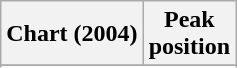<table class="wikitable sortable plainrowheaders" style="text-align:center">
<tr>
<th>Chart (2004)</th>
<th>Peak<br>position</th>
</tr>
<tr>
</tr>
<tr>
</tr>
<tr>
</tr>
</table>
